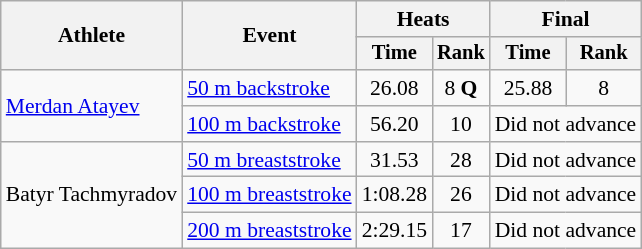<table class=wikitable style=font-size:90%;text-align:center>
<tr>
<th rowspan="2">Athlete</th>
<th rowspan="2">Event</th>
<th colspan="2">Heats</th>
<th colspan="2">Final</th>
</tr>
<tr style="font-size:95%">
<th>Time</th>
<th>Rank</th>
<th>Time</th>
<th>Rank</th>
</tr>
<tr>
<td align=left rowspan=2><a href='#'>Merdan Atayev</a></td>
<td align=left><a href='#'>50 m backstroke</a></td>
<td>26.08</td>
<td>8 <strong>Q</strong></td>
<td>25.88</td>
<td>8</td>
</tr>
<tr>
<td align=left><a href='#'>100 m backstroke</a></td>
<td>56.20</td>
<td>10</td>
<td colspan=2>Did not advance</td>
</tr>
<tr>
<td align=left rowspan=3>Batyr Tachmyradov</td>
<td align=left><a href='#'>50 m breaststroke</a></td>
<td>31.53</td>
<td>28</td>
<td colspan=2>Did not advance</td>
</tr>
<tr>
<td align=left><a href='#'>100 m breaststroke</a></td>
<td>1:08.28</td>
<td>26</td>
<td colspan=2>Did not advance</td>
</tr>
<tr>
<td align=left><a href='#'>200 m breaststroke</a></td>
<td>2:29.15</td>
<td>17</td>
<td colspan=2>Did not advance</td>
</tr>
</table>
